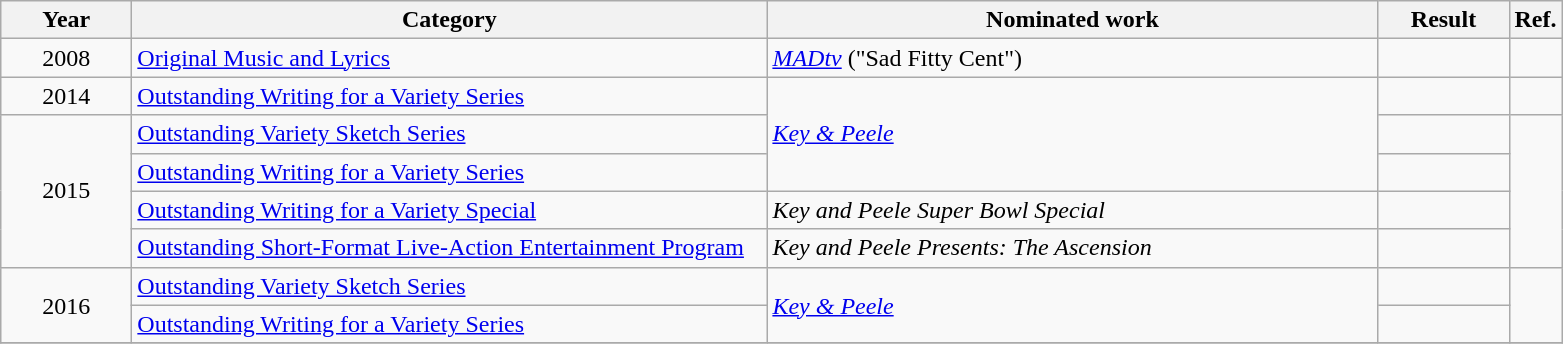<table class=wikitable>
<tr>
<th scope="col" style="width:5em;">Year</th>
<th scope="col" style="width:26em;">Category</th>
<th scope="col" style="width:25em;">Nominated work</th>
<th scope="col" style="width:5em;">Result</th>
<th>Ref.</th>
</tr>
<tr>
<td style="text-align:center;">2008</td>
<td><a href='#'>Original Music and Lyrics</a></td>
<td><em><a href='#'>MADtv</a></em> ("Sad Fitty Cent")</td>
<td></td>
<td></td>
</tr>
<tr>
<td style="text-align:center;">2014</td>
<td><a href='#'>Outstanding Writing for a Variety Series</a></td>
<td rowspan="3"><em><a href='#'>Key & Peele</a></em></td>
<td></td>
<td></td>
</tr>
<tr>
<td style="text-align:center;" rowspan="4">2015</td>
<td><a href='#'>Outstanding Variety Sketch Series</a></td>
<td></td>
<td rowspan="4"></td>
</tr>
<tr>
<td><a href='#'>Outstanding Writing for a Variety Series</a></td>
<td></td>
</tr>
<tr>
<td><a href='#'>Outstanding Writing for a Variety Special</a></td>
<td><em>Key and Peele Super Bowl Special</em></td>
<td></td>
</tr>
<tr>
<td><a href='#'>Outstanding Short-Format Live-Action Entertainment Program</a></td>
<td><em>Key and Peele Presents: The Ascension</em></td>
<td></td>
</tr>
<tr>
<td style="text-align:center;", rowspan="2">2016</td>
<td><a href='#'>Outstanding Variety Sketch Series</a></td>
<td rowspan="2"><em><a href='#'>Key & Peele</a></em></td>
<td></td>
<td rowspan="2"></td>
</tr>
<tr>
<td><a href='#'>Outstanding Writing for a Variety Series</a></td>
<td></td>
</tr>
<tr>
</tr>
</table>
